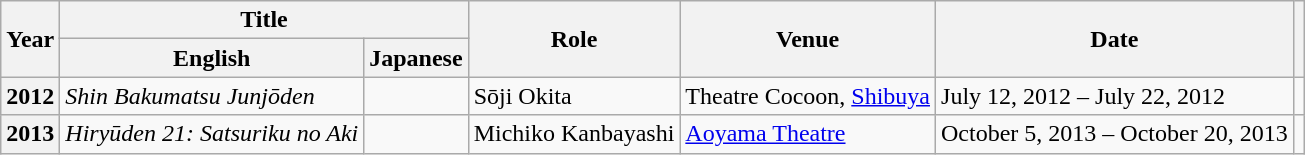<table class="wikitable plainrowheaders sortable" style="text-align:left; font-size:100%">
<tr>
<th scope="col" rowspan="2">Year</th>
<th scope="col" colspan="2">Title</th>
<th scope="col" rowspan="2">Role</th>
<th scope="col" rowspan="2" class="unsortable">Venue</th>
<th scope="col" rowspan="2">Date</th>
<th rowspan="2" scope="col" class="unsortable"></th>
</tr>
<tr>
<th>English</th>
<th>Japanese</th>
</tr>
<tr>
<th scope="row">2012</th>
<td><em>Shin Bakumatsu Junjōden</em></td>
<td></td>
<td>Sōji Okita</td>
<td>Theatre Cocoon, <a href='#'>Shibuya</a></td>
<td>July 12, 2012 – July 22, 2012</td>
<td style="text-align:center"></td>
</tr>
<tr>
<th scope="row">2013</th>
<td><em>Hiryūden 21: Satsuriku no Aki</em></td>
<td></td>
<td>Michiko Kanbayashi</td>
<td><a href='#'>Aoyama Theatre</a></td>
<td>October 5, 2013 – October 20, 2013</td>
<td style="text-align:center"></td>
</tr>
</table>
